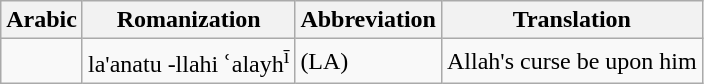<table class="wikitable">
<tr>
<th>Arabic</th>
<th>Romanization</th>
<th>Abbreviation</th>
<th>Translation</th>
</tr>
<tr>
<td></td>
<td>la'anatu -llahi ʿalayh<sup>ī</sup></td>
<td>(LA)</td>
<td>Allah's curse be upon him</td>
</tr>
</table>
